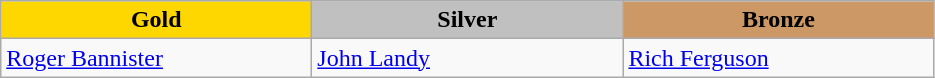<table class="wikitable" style="text-align:left">
<tr align="center">
<td width=200 bgcolor=gold><strong>Gold</strong></td>
<td width=200 bgcolor=silver><strong>Silver</strong></td>
<td width=200 bgcolor=CC9966><strong>Bronze</strong></td>
</tr>
<tr>
<td><a href='#'>Roger Bannister</a><br><em></em></td>
<td><a href='#'>John Landy</a><br><em></em></td>
<td><a href='#'>Rich Ferguson</a><br><em></em></td>
</tr>
</table>
